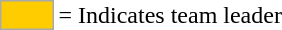<table>
<tr>
<td style="background-color:#FFCC00; border:1px solid #aaaaaa; width:2em;"></td>
<td>= Indicates team leader</td>
</tr>
</table>
